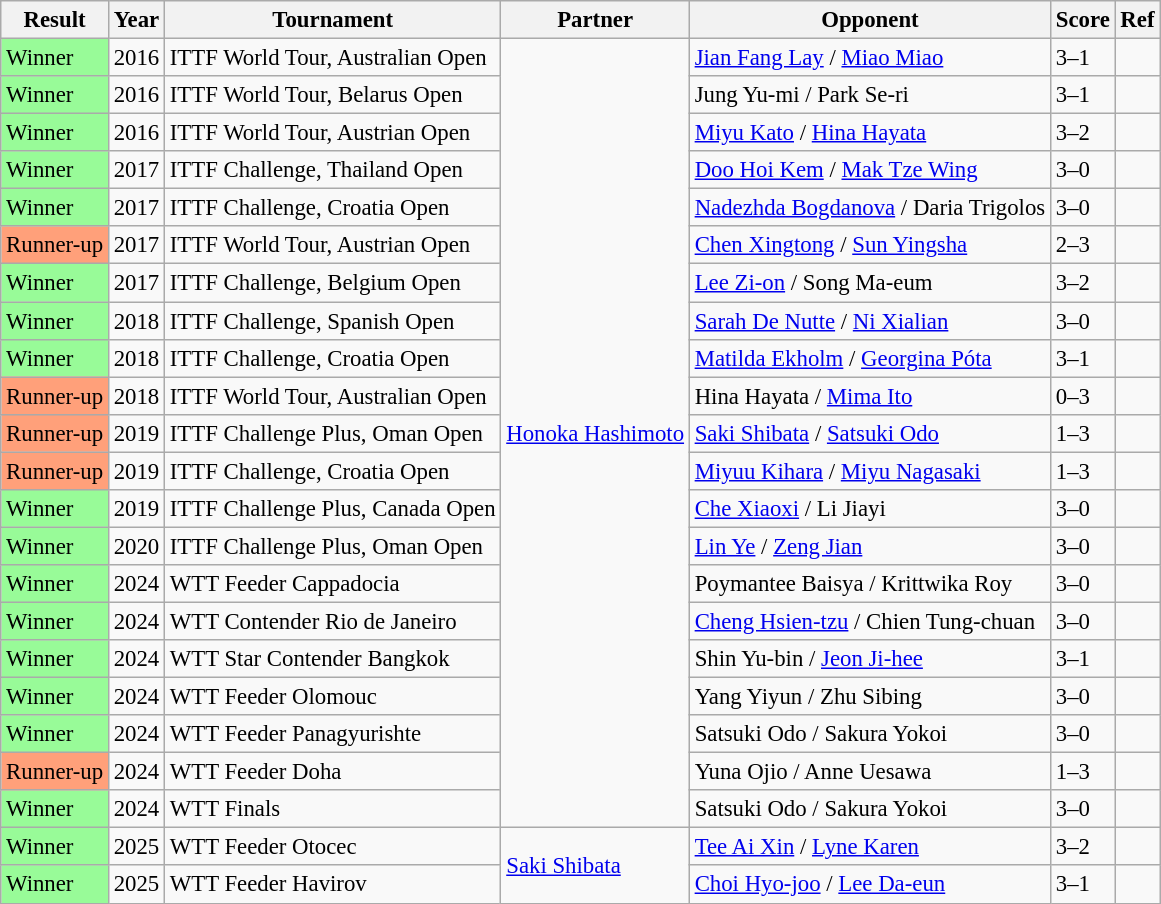<table class="sortable wikitable" style="font-size: 95%;">
<tr>
<th>Result</th>
<th class="unsortable">Year</th>
<th>Tournament</th>
<th>Partner</th>
<th>Opponent</th>
<th>Score</th>
<th class="unsortable">Ref</th>
</tr>
<tr>
<td style="background: #98fb98;">Winner</td>
<td>2016</td>
<td>ITTF World Tour, Australian Open</td>
<td rowspan="21"><a href='#'>Honoka Hashimoto</a></td>
<td> <a href='#'>Jian Fang Lay</a> / <a href='#'>Miao Miao</a></td>
<td>3–1</td>
<td></td>
</tr>
<tr>
<td style="background: #98fb98;">Winner</td>
<td>2016</td>
<td>ITTF World Tour, Belarus Open</td>
<td> Jung Yu-mi / Park Se-ri</td>
<td>3–1</td>
<td></td>
</tr>
<tr>
<td style="background: #98fb98;">Winner</td>
<td>2016</td>
<td>ITTF World Tour, Austrian Open</td>
<td> <a href='#'>Miyu Kato</a> / <a href='#'>Hina Hayata</a></td>
<td>3–2</td>
<td></td>
</tr>
<tr>
<td style="background: #98fb98;">Winner</td>
<td>2017</td>
<td>ITTF Challenge, Thailand Open</td>
<td> <a href='#'>Doo Hoi Kem</a> / <a href='#'>Mak Tze Wing</a></td>
<td>3–0</td>
<td></td>
</tr>
<tr>
<td style="background: #98fb98;">Winner</td>
<td>2017</td>
<td>ITTF Challenge, Croatia Open</td>
<td> <a href='#'>Nadezhda Bogdanova</a> / Daria Trigolos</td>
<td>3–0</td>
<td></td>
</tr>
<tr>
<td style="background: #ffa07a;">Runner-up</td>
<td>2017</td>
<td>ITTF World Tour, Austrian Open</td>
<td> <a href='#'>Chen Xingtong</a> / <a href='#'>Sun Yingsha</a></td>
<td>2–3</td>
<td></td>
</tr>
<tr>
<td style="background: #98fb98;">Winner</td>
<td>2017</td>
<td>ITTF Challenge, Belgium Open</td>
<td> <a href='#'>Lee Zi-on</a> / Song Ma-eum</td>
<td>3–2</td>
<td></td>
</tr>
<tr>
<td style="background: #98fb98;">Winner</td>
<td>2018</td>
<td>ITTF Challenge, Spanish Open</td>
<td> <a href='#'>Sarah De Nutte</a> / <a href='#'>Ni Xialian</a></td>
<td>3–0</td>
<td></td>
</tr>
<tr>
<td style="background: #98fb98;">Winner</td>
<td>2018</td>
<td>ITTF Challenge, Croatia Open</td>
<td> <a href='#'>Matilda Ekholm</a> /  <a href='#'>Georgina Póta</a></td>
<td>3–1</td>
<td></td>
</tr>
<tr>
<td style="background: #ffa07a;">Runner-up</td>
<td>2018</td>
<td>ITTF World Tour, Australian Open</td>
<td> Hina Hayata / <a href='#'>Mima Ito</a></td>
<td>0–3</td>
<td></td>
</tr>
<tr>
<td style="background: #ffa07a;">Runner-up</td>
<td>2019</td>
<td>ITTF Challenge Plus, Oman Open</td>
<td> <a href='#'>Saki Shibata</a> / <a href='#'>Satsuki Odo</a></td>
<td>1–3</td>
<td></td>
</tr>
<tr>
<td style="background: #ffa07a;">Runner-up</td>
<td>2019</td>
<td>ITTF Challenge, Croatia Open</td>
<td> <a href='#'>Miyuu Kihara</a> / <a href='#'>Miyu Nagasaki</a></td>
<td>1–3</td>
<td></td>
</tr>
<tr>
<td style="background: #98fb98;">Winner</td>
<td>2019</td>
<td>ITTF Challenge Plus, Canada Open</td>
<td> <a href='#'>Che Xiaoxi</a> / Li Jiayi</td>
<td>3–0</td>
<td></td>
</tr>
<tr>
<td style="background: #98fb98;">Winner</td>
<td>2020</td>
<td>ITTF Challenge Plus, Oman Open</td>
<td> <a href='#'>Lin Ye</a> / <a href='#'>Zeng Jian</a></td>
<td>3–0</td>
<td></td>
</tr>
<tr>
<td style="background: #98fb98;">Winner</td>
<td>2024</td>
<td>WTT Feeder Cappadocia</td>
<td> Poymantee Baisya / Krittwika Roy</td>
<td>3–0</td>
<td></td>
</tr>
<tr>
<td style="background: #98fb98;">Winner</td>
<td>2024</td>
<td>WTT Contender Rio de Janeiro</td>
<td> <a href='#'>Cheng Hsien-tzu</a> / Chien Tung-chuan</td>
<td>3–0</td>
<td></td>
</tr>
<tr>
<td style="background: #98fb98;">Winner</td>
<td>2024</td>
<td>WTT Star Contender Bangkok</td>
<td> Shin Yu-bin / <a href='#'>Jeon Ji-hee</a></td>
<td>3–1</td>
<td></td>
</tr>
<tr>
<td style="background: #98fb98;">Winner</td>
<td>2024</td>
<td>WTT Feeder Olomouc</td>
<td> Yang Yiyun / Zhu Sibing</td>
<td>3–0</td>
<td></td>
</tr>
<tr>
<td style="background: #98fb98;">Winner</td>
<td>2024</td>
<td>WTT Feeder Panagyurishte</td>
<td> Satsuki Odo / Sakura Yokoi</td>
<td>3–0</td>
<td></td>
</tr>
<tr>
<td style="background: #ffa07a;">Runner-up</td>
<td>2024</td>
<td>WTT Feeder Doha</td>
<td> Yuna Ojio / Anne Uesawa</td>
<td>1–3</td>
<td></td>
</tr>
<tr>
<td style="background: #98fb98;">Winner</td>
<td>2024</td>
<td>WTT Finals</td>
<td> Satsuki Odo / Sakura Yokoi</td>
<td>3–0</td>
<td></td>
</tr>
<tr>
<td style="background: #98fb98;">Winner</td>
<td>2025</td>
<td>WTT Feeder Otocec</td>
<td rowspan="2"><a href='#'>Saki Shibata</a></td>
<td> <a href='#'>Tee Ai Xin</a> / <a href='#'>Lyne Karen</a></td>
<td>3–2</td>
<td></td>
</tr>
<tr>
<td style="background: #98fb98;">Winner</td>
<td>2025</td>
<td>WTT Feeder Havirov</td>
<td> <a href='#'>Choi Hyo-joo</a> / <a href='#'>Lee Da-eun</a></td>
<td>3–1</td>
<td></td>
</tr>
</table>
